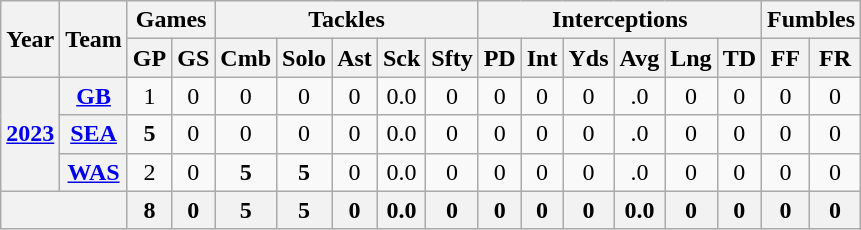<table class="wikitable" style="text-align: center;">
<tr>
<th rowspan="2">Year</th>
<th rowspan="2">Team</th>
<th colspan="2">Games</th>
<th colspan="5">Tackles</th>
<th colspan="6">Interceptions</th>
<th colspan="2">Fumbles</th>
</tr>
<tr>
<th>GP</th>
<th>GS</th>
<th>Cmb</th>
<th>Solo</th>
<th>Ast</th>
<th>Sck</th>
<th>Sfty</th>
<th>PD</th>
<th>Int</th>
<th>Yds</th>
<th>Avg</th>
<th>Lng</th>
<th>TD</th>
<th>FF</th>
<th>FR</th>
</tr>
<tr>
<th rowspan=3><a href='#'>2023</a></th>
<th><a href='#'>GB</a></th>
<td>1</td>
<td>0</td>
<td>0</td>
<td>0</td>
<td>0</td>
<td>0.0</td>
<td>0</td>
<td>0</td>
<td>0</td>
<td>0</td>
<td>.0</td>
<td>0</td>
<td>0</td>
<td>0</td>
<td>0</td>
</tr>
<tr>
<th><a href='#'>SEA</a></th>
<td><strong>5</strong></td>
<td>0</td>
<td>0</td>
<td>0</td>
<td>0</td>
<td>0.0</td>
<td>0</td>
<td>0</td>
<td>0</td>
<td>0</td>
<td>.0</td>
<td>0</td>
<td>0</td>
<td>0</td>
<td>0</td>
</tr>
<tr>
<th><a href='#'>WAS</a></th>
<td>2</td>
<td>0</td>
<td><strong>5</strong></td>
<td><strong>5</strong></td>
<td>0</td>
<td>0.0</td>
<td>0</td>
<td>0</td>
<td>0</td>
<td>0</td>
<td>.0</td>
<td>0</td>
<td>0</td>
<td>0</td>
<td>0</td>
</tr>
<tr>
<th colspan="2"></th>
<th>8</th>
<th>0</th>
<th>5</th>
<th>5</th>
<th>0</th>
<th>0.0</th>
<th>0</th>
<th>0</th>
<th>0</th>
<th>0</th>
<th>0.0</th>
<th>0</th>
<th>0</th>
<th>0</th>
<th>0</th>
</tr>
</table>
